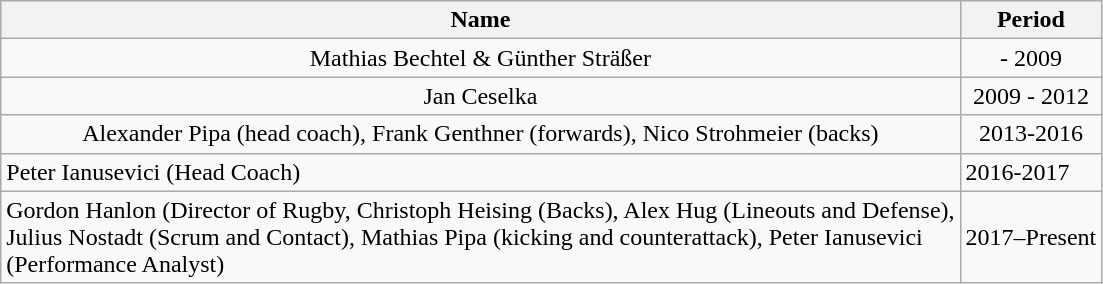<table class="wikitable">
<tr>
<th>Name</th>
<th>Period</th>
</tr>
<tr align="center">
<td>Mathias Bechtel & Günther Sträßer</td>
<td>- 2009</td>
</tr>
<tr align="center">
<td>Jan Ceselka</td>
<td>2009 - 2012</td>
</tr>
<tr align="center">
<td>Alexander Pipa (head coach), Frank Genthner (forwards), Nico Strohmeier (backs)</td>
<td>2013-2016</td>
</tr>
<tr>
<td>Peter Ianusevici (Head Coach)</td>
<td>2016-2017</td>
</tr>
<tr>
<td>Gordon Hanlon (Director of Rugby, Christoph Heising (Backs), Alex Hug (Lineouts and Defense),<br>Julius Nostadt (Scrum and Contact), Mathias Pipa (kicking and counterattack), Peter Ianusevici<br>(Performance Analyst)</td>
<td>2017–Present</td>
</tr>
</table>
